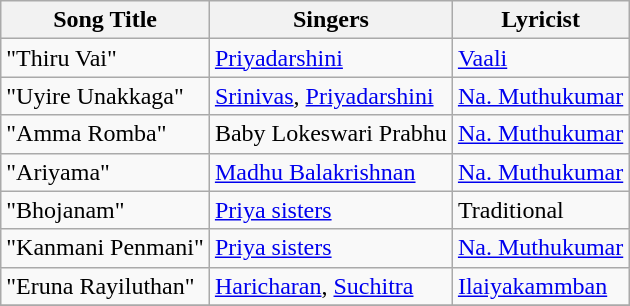<table class="wikitable">
<tr>
<th>Song Title</th>
<th>Singers</th>
<th>Lyricist</th>
</tr>
<tr>
<td>"Thiru Vai"</td>
<td><a href='#'>Priyadarshini</a></td>
<td><a href='#'>Vaali</a></td>
</tr>
<tr>
<td>"Uyire Unakkaga"</td>
<td><a href='#'>Srinivas</a>, <a href='#'>Priyadarshini</a></td>
<td><a href='#'>Na. Muthukumar</a></td>
</tr>
<tr>
<td>"Amma Romba"</td>
<td>Baby Lokeswari Prabhu</td>
<td><a href='#'>Na. Muthukumar</a></td>
</tr>
<tr>
<td>"Ariyama"</td>
<td><a href='#'>Madhu Balakrishnan</a></td>
<td><a href='#'>Na. Muthukumar</a></td>
</tr>
<tr>
<td>"Bhojanam"</td>
<td><a href='#'>Priya sisters</a></td>
<td>Traditional</td>
</tr>
<tr>
<td>"Kanmani Penmani"</td>
<td><a href='#'>Priya sisters</a></td>
<td><a href='#'>Na. Muthukumar</a></td>
</tr>
<tr>
<td>"Eruna Rayiluthan"</td>
<td><a href='#'>Haricharan</a>, <a href='#'>Suchitra</a></td>
<td><a href='#'>Ilaiyakammban</a></td>
</tr>
<tr>
</tr>
</table>
